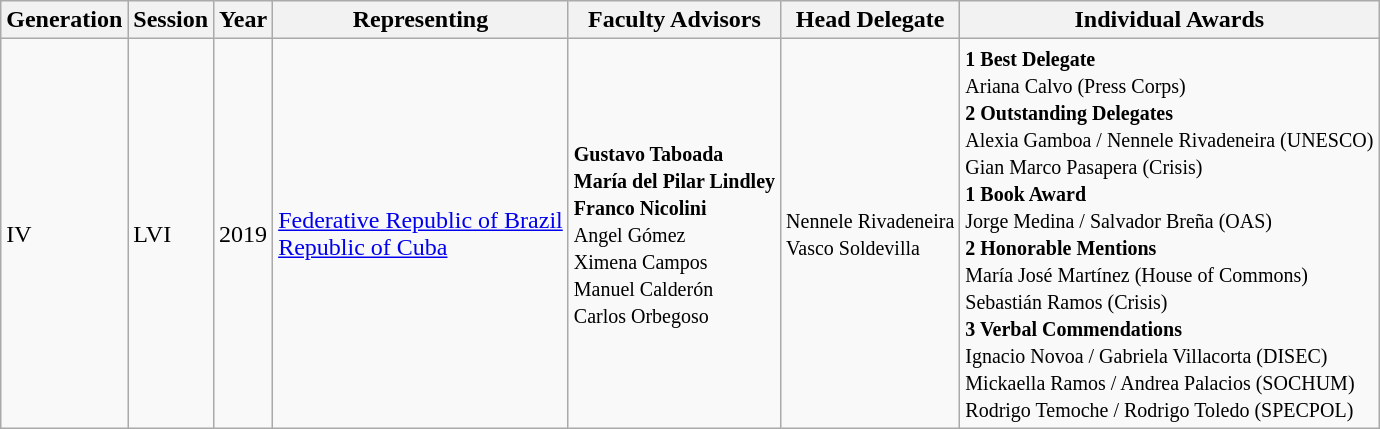<table class="wikitable">
<tr>
<th>Generation</th>
<th>Session</th>
<th>Year</th>
<th>Representing</th>
<th>Faculty Advisors</th>
<th>Head Delegate</th>
<th>Individual Awards</th>
</tr>
<tr>
<td>IV</td>
<td>LVI</td>
<td>2019</td>
<td> <a href='#'>Federative Republic of Brazil</a><br> <a href='#'>Republic of Cuba</a></td>
<td><small><strong>Gustavo Taboada</strong><br><strong>María del Pilar Lindley</strong><br><strong>Franco Nicolini</strong><br>Angel Gómez<br>Ximena Campos<br>Manuel Calderón<br>Carlos Orbegoso</small></td>
<td><small>Nennele Rivadeneira<br>Vasco Soldevilla</small></td>
<td><small><strong>1 Best Delegate</strong><br>Ariana Calvo (Press Corps)<br><strong>2 Outstanding Delegates</strong><br>Alexia Gamboa / Nennele Rivadeneira (UNESCO)<br>Gian Marco Pasapera (Crisis)<br><strong>1 Book Award</strong><br>Jorge Medina / Salvador Breña (OAS)<br><strong>2 Honorable Mentions</strong><br>María José Martínez (House of Commons)<br>Sebastián Ramos (Crisis)<br><strong>3 Verbal Commendations</strong><br>Ignacio Novoa / Gabriela Villacorta (DISEC)<br>Mickaella Ramos / Andrea Palacios (SOCHUM)<br>Rodrigo Temoche / Rodrigo Toledo (SPECPOL)</small></td>
</tr>
</table>
